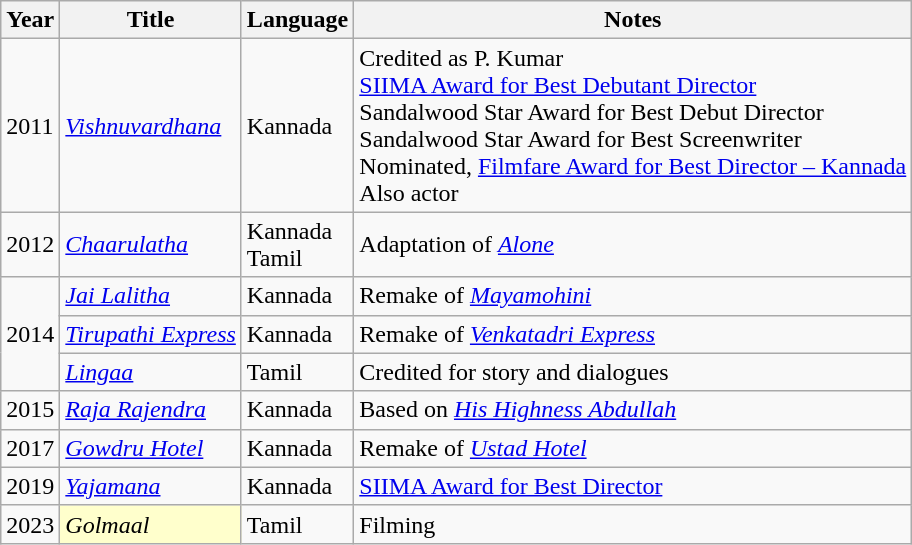<table class="wikitable sortable">
<tr>
<th>Year</th>
<th>Title</th>
<th>Language</th>
<th>Notes</th>
</tr>
<tr>
<td>2011</td>
<td><em><a href='#'>Vishnuvardhana</a></em></td>
<td>Kannada</td>
<td>Credited as P. Kumar <br><a href='#'>SIIMA Award for Best Debutant Director</a><br>Sandalwood Star Award for Best Debut Director<br>Sandalwood Star Award for Best Screenwriter<br>Nominated, <a href='#'>Filmfare Award for Best Director – Kannada</a><br>Also actor</td>
</tr>
<tr>
<td>2012</td>
<td><em><a href='#'>Chaarulatha</a></em></td>
<td>Kannada<br>Tamil</td>
<td>Adaptation of <em><a href='#'>Alone</a></em></td>
</tr>
<tr>
<td rowspan="3">2014</td>
<td><em><a href='#'>Jai Lalitha</a></em></td>
<td>Kannada</td>
<td>Remake of <em><a href='#'>Mayamohini</a></em></td>
</tr>
<tr>
<td><em><a href='#'>Tirupathi Express</a></em></td>
<td>Kannada</td>
<td>Remake of <em><a href='#'>Venkatadri Express</a></em></td>
</tr>
<tr>
<td><em><a href='#'>Lingaa</a></em></td>
<td>Tamil</td>
<td>Credited for story and dialogues</td>
</tr>
<tr>
<td>2015</td>
<td><em><a href='#'>Raja Rajendra</a></em></td>
<td>Kannada</td>
<td>Based on <em><a href='#'>His Highness Abdullah</a></em></td>
</tr>
<tr>
<td>2017</td>
<td><em><a href='#'>Gowdru Hotel</a></em></td>
<td>Kannada</td>
<td>Remake of <em><a href='#'>Ustad Hotel</a></em></td>
</tr>
<tr>
<td>2019</td>
<td><em><a href='#'>Yajamana</a></em></td>
<td>Kannada</td>
<td><a href='#'>SIIMA Award for Best Director</a></td>
</tr>
<tr>
<td>2023</td>
<td style="background:#ffc;"><em>Golmaal</em> </td>
<td>Tamil</td>
<td>Filming</td>
</tr>
</table>
